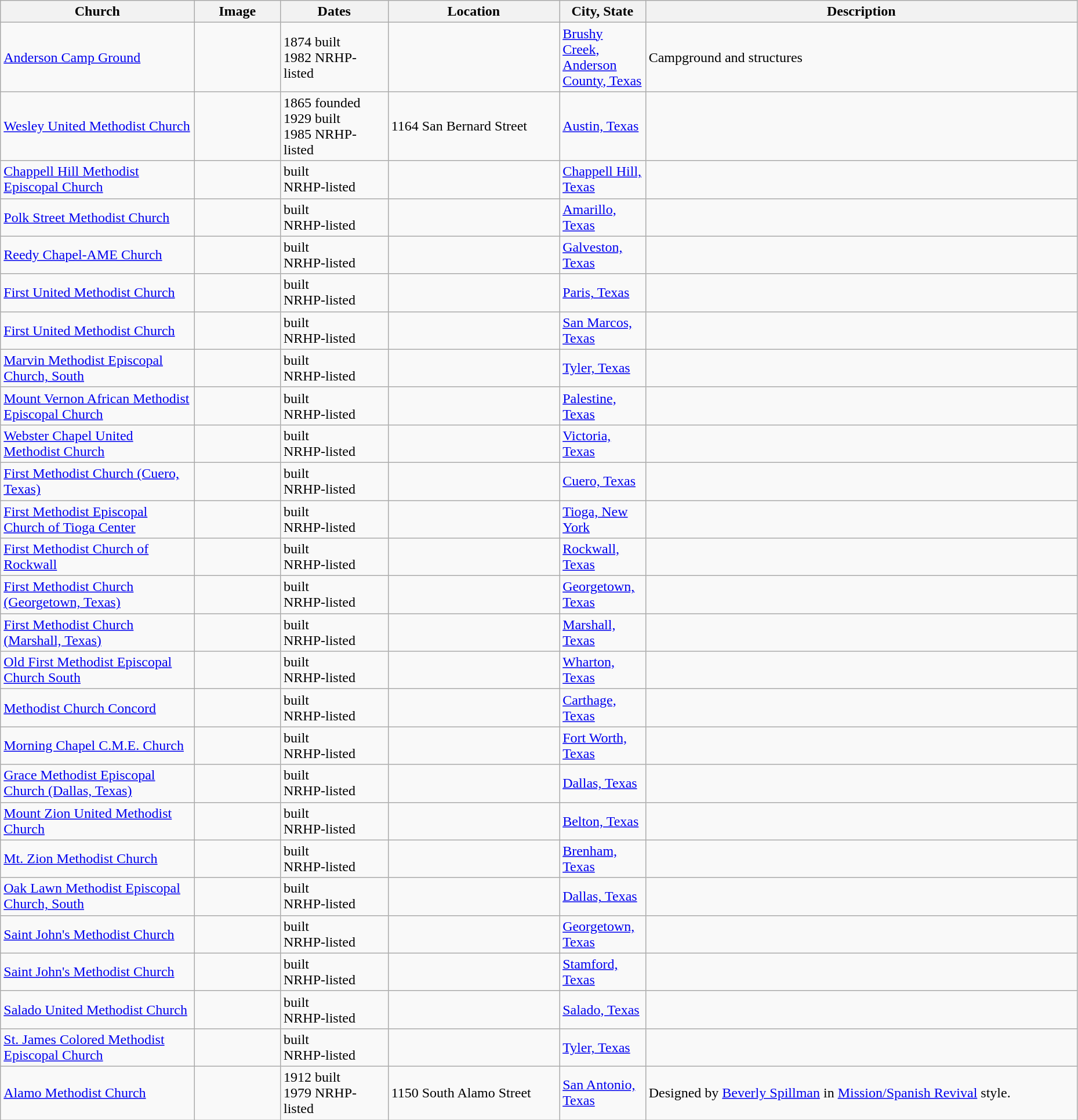<table class="wikitable sortable" style="width:98%">
<tr>
<th style="width:18%;"><strong>Church</strong></th>
<th style="width:8%;" class="unsortable"><strong>Image</strong></th>
<th style="width:10%;"><strong>Dates</strong></th>
<th><strong>Location</strong></th>
<th style="width:8%;"><strong>City, State</strong></th>
<th class="unsortable"><strong>Description</strong></th>
</tr>
<tr>
<td><a href='#'>Anderson Camp Ground</a></td>
<td></td>
<td>1874 built<br>1982 NRHP-listed</td>
<td><small></small></td>
<td><a href='#'>Brushy Creek, Anderson County, Texas</a></td>
<td>Campground and structures</td>
</tr>
<tr>
<td><a href='#'>Wesley United Methodist Church</a></td>
<td></td>
<td>1865 founded<br>1929 built<br>1985 NRHP-listed</td>
<td>1164 San Bernard Street</td>
<td><a href='#'>Austin, Texas</a></td>
<td></td>
</tr>
<tr>
<td><a href='#'>Chappell Hill Methodist Episcopal Church</a></td>
<td></td>
<td>built<br> NRHP-listed</td>
<td></td>
<td><a href='#'>Chappell Hill, Texas</a></td>
<td></td>
</tr>
<tr>
<td><a href='#'>Polk Street Methodist Church</a></td>
<td></td>
<td>built<br> NRHP-listed</td>
<td></td>
<td><a href='#'>Amarillo, Texas</a></td>
<td></td>
</tr>
<tr>
<td><a href='#'>Reedy Chapel-AME Church</a></td>
<td></td>
<td>built<br> NRHP-listed</td>
<td></td>
<td><a href='#'>Galveston, Texas</a></td>
<td></td>
</tr>
<tr ->
<td><a href='#'>First United Methodist Church</a></td>
<td></td>
<td>built<br> NRHP-listed</td>
<td></td>
<td><a href='#'>Paris, Texas</a></td>
<td></td>
</tr>
<tr>
<td><a href='#'>First United Methodist Church</a></td>
<td></td>
<td>built<br> NRHP-listed</td>
<td></td>
<td><a href='#'>San Marcos, Texas</a></td>
<td></td>
</tr>
<tr>
<td><a href='#'>Marvin Methodist Episcopal Church, South</a></td>
<td></td>
<td>built<br> NRHP-listed</td>
<td></td>
<td><a href='#'>Tyler, Texas</a></td>
<td></td>
</tr>
<tr>
<td><a href='#'>Mount Vernon African Methodist Episcopal Church</a></td>
<td></td>
<td>built<br> NRHP-listed</td>
<td></td>
<td><a href='#'>Palestine, Texas</a></td>
<td></td>
</tr>
<tr>
<td><a href='#'>Webster Chapel United Methodist Church</a></td>
<td></td>
<td>built<br> NRHP-listed</td>
<td></td>
<td><a href='#'>Victoria, Texas</a></td>
<td></td>
</tr>
<tr>
<td><a href='#'>First Methodist Church (Cuero, Texas)</a></td>
<td></td>
<td>built<br> NRHP-listed</td>
<td></td>
<td><a href='#'>Cuero, Texas</a></td>
<td></td>
</tr>
<tr>
<td><a href='#'>First Methodist Episcopal Church of Tioga Center</a></td>
<td></td>
<td>built<br> NRHP-listed</td>
<td></td>
<td><a href='#'>Tioga, New York</a></td>
<td></td>
</tr>
<tr>
<td><a href='#'>First Methodist Church of Rockwall</a></td>
<td></td>
<td>built<br> NRHP-listed</td>
<td></td>
<td><a href='#'>Rockwall, Texas</a></td>
<td></td>
</tr>
<tr>
<td><a href='#'>First Methodist Church (Georgetown, Texas)</a></td>
<td></td>
<td>built<br> NRHP-listed</td>
<td></td>
<td><a href='#'>Georgetown, Texas</a></td>
<td></td>
</tr>
<tr>
<td><a href='#'>First Methodist Church (Marshall, Texas)</a></td>
<td></td>
<td>built<br> NRHP-listed</td>
<td></td>
<td><a href='#'>Marshall, Texas</a></td>
<td></td>
</tr>
<tr>
<td><a href='#'>Old First Methodist Episcopal Church South</a></td>
<td></td>
<td>built<br> NRHP-listed</td>
<td></td>
<td><a href='#'>Wharton, Texas</a></td>
<td></td>
</tr>
<tr>
<td><a href='#'>Methodist Church Concord</a></td>
<td></td>
<td>built<br> NRHP-listed</td>
<td></td>
<td><a href='#'>Carthage, Texas</a></td>
<td></td>
</tr>
<tr>
<td><a href='#'>Morning Chapel C.M.E. Church</a></td>
<td></td>
<td>built<br> NRHP-listed</td>
<td></td>
<td><a href='#'>Fort Worth, Texas</a></td>
<td></td>
</tr>
<tr>
<td><a href='#'>Grace Methodist Episcopal Church (Dallas, Texas)</a></td>
<td></td>
<td>built<br> NRHP-listed</td>
<td></td>
<td><a href='#'>Dallas, Texas</a></td>
<td></td>
</tr>
<tr>
<td><a href='#'>Mount Zion United Methodist Church</a></td>
<td></td>
<td>built<br> NRHP-listed</td>
<td></td>
<td><a href='#'>Belton, Texas</a></td>
<td></td>
</tr>
<tr>
<td><a href='#'>Mt. Zion Methodist Church</a></td>
<td></td>
<td>built<br> NRHP-listed</td>
<td></td>
<td><a href='#'>Brenham, Texas</a></td>
<td></td>
</tr>
<tr>
<td><a href='#'>Oak Lawn Methodist Episcopal Church, South</a></td>
<td></td>
<td>built<br> NRHP-listed</td>
<td></td>
<td><a href='#'>Dallas, Texas</a></td>
<td></td>
</tr>
<tr>
<td><a href='#'>Saint John's Methodist Church</a></td>
<td></td>
<td>built<br> NRHP-listed</td>
<td></td>
<td><a href='#'>Georgetown, Texas</a></td>
<td></td>
</tr>
<tr>
<td><a href='#'>Saint John's Methodist Church</a></td>
<td></td>
<td>built<br> NRHP-listed</td>
<td></td>
<td><a href='#'>Stamford, Texas</a></td>
<td></td>
</tr>
<tr>
<td><a href='#'>Salado United Methodist Church</a></td>
<td></td>
<td>built<br> NRHP-listed</td>
<td></td>
<td><a href='#'>Salado, Texas</a></td>
<td></td>
</tr>
<tr>
<td><a href='#'>St. James Colored Methodist Episcopal Church</a></td>
<td></td>
<td>built<br> NRHP-listed</td>
<td></td>
<td><a href='#'>Tyler, Texas</a></td>
<td></td>
</tr>
<tr>
<td><a href='#'>Alamo Methodist Church</a></td>
<td></td>
<td>1912 built<br>1979 NRHP-listed</td>
<td>1150 South Alamo Street<br><small></small></td>
<td><a href='#'>San Antonio, Texas</a></td>
<td>Designed by <a href='#'>Beverly Spillman</a> in <a href='#'>Mission/Spanish Revival</a> style.</td>
</tr>
</table>
